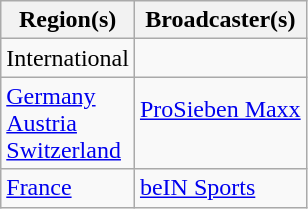<table class="wikitable">
<tr>
<th>Region(s)</th>
<th>Broadcaster(s)</th>
</tr>
<tr>
<td>International</td>
<td></td>
</tr>
<tr>
<td> <a href='#'>Germany</a><br> <a href='#'>Austria</a><br> <a href='#'>Switzerland</a></td>
<td><a href='#'>ProSieben Maxx</a><br><br></td>
</tr>
<tr>
<td> <a href='#'>France</a></td>
<td><a href='#'>beIN Sports</a></td>
</tr>
</table>
